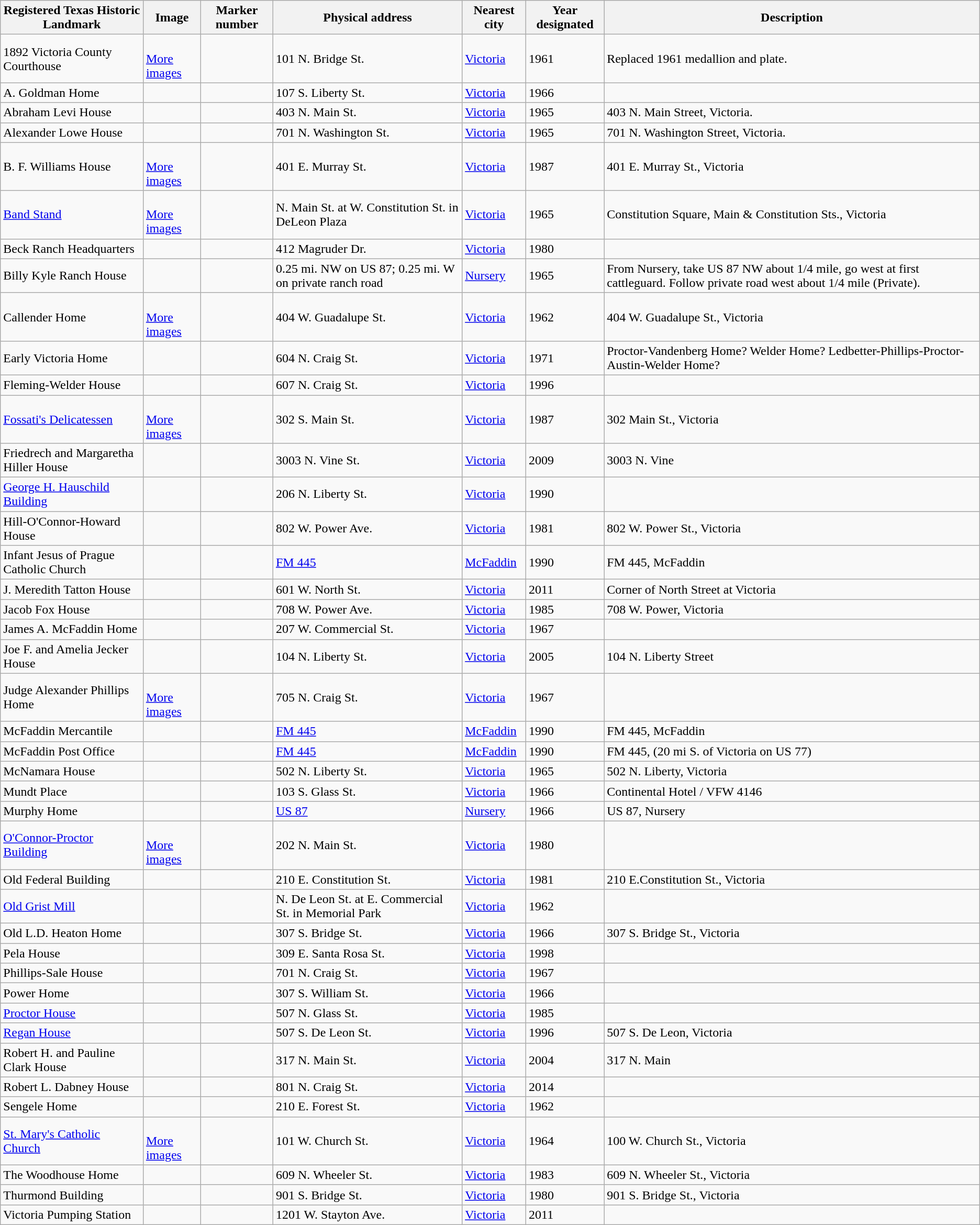<table class="wikitable sortable">
<tr>
<th>Registered Texas Historic Landmark</th>
<th>Image</th>
<th>Marker number</th>
<th>Physical address</th>
<th>Nearest city</th>
<th>Year designated</th>
<th>Description</th>
</tr>
<tr>
<td>1892 Victoria County Courthouse</td>
<td><br> <a href='#'>More images</a></td>
<td></td>
<td>101 N. Bridge St.<br></td>
<td><a href='#'>Victoria</a></td>
<td>1961</td>
<td>Replaced 1961 medallion and plate.</td>
</tr>
<tr>
<td>A. Goldman Home</td>
<td></td>
<td></td>
<td>107 S. Liberty St.<br> </td>
<td><a href='#'>Victoria</a></td>
<td>1966</td>
<td></td>
</tr>
<tr>
<td>Abraham Levi House</td>
<td></td>
<td></td>
<td>403 N. Main St.<br></td>
<td><a href='#'>Victoria</a></td>
<td>1965</td>
<td>403 N. Main Street, Victoria.</td>
</tr>
<tr>
<td>Alexander Lowe House</td>
<td></td>
<td></td>
<td>701 N. Washington St.<br></td>
<td><a href='#'>Victoria</a></td>
<td>1965</td>
<td>701 N. Washington Street, Victoria.</td>
</tr>
<tr>
<td>B. F. Williams House</td>
<td><br> <a href='#'>More images</a></td>
<td></td>
<td>401 E. Murray St.<br></td>
<td><a href='#'>Victoria</a></td>
<td>1987</td>
<td>401 E. Murray St., Victoria</td>
</tr>
<tr>
<td><a href='#'>Band Stand</a></td>
<td><br> <a href='#'>More images</a></td>
<td></td>
<td>N. Main St. at W. Constitution St. in DeLeon Plaza<br></td>
<td><a href='#'>Victoria</a></td>
<td>1965</td>
<td>Constitution Square, Main & Constitution Sts., Victoria</td>
</tr>
<tr>
<td>Beck Ranch Headquarters</td>
<td></td>
<td></td>
<td>412 Magruder Dr.<br></td>
<td><a href='#'>Victoria</a></td>
<td>1980</td>
<td></td>
</tr>
<tr>
<td>Billy Kyle Ranch House</td>
<td></td>
<td></td>
<td>0.25 mi. NW on US 87; 0.25 mi. W on private ranch road<br></td>
<td><a href='#'>Nursery</a></td>
<td>1965</td>
<td>From Nursery, take US 87 NW about 1/4 mile, go west at first cattleguard. Follow private road west about 1/4 mile (Private).</td>
</tr>
<tr>
<td>Callender Home</td>
<td><br> <a href='#'>More images</a></td>
<td></td>
<td>404 W. Guadalupe St.<br></td>
<td><a href='#'>Victoria</a></td>
<td>1962</td>
<td>404 W. Guadalupe St., Victoria</td>
</tr>
<tr>
<td>Early Victoria Home</td>
<td></td>
<td></td>
<td>604 N. Craig St.<br></td>
<td><a href='#'>Victoria</a></td>
<td>1971</td>
<td>Proctor-Vandenberg Home? Welder Home? Ledbetter-Phillips-Proctor-Austin-Welder Home?</td>
</tr>
<tr>
<td>Fleming-Welder House</td>
<td></td>
<td></td>
<td>607 N. Craig St.<br></td>
<td><a href='#'>Victoria</a></td>
<td>1996</td>
<td></td>
</tr>
<tr>
<td><a href='#'>Fossati's Delicatessen</a></td>
<td><br> <a href='#'>More images</a></td>
<td></td>
<td>302 S. Main St.<br></td>
<td><a href='#'>Victoria</a></td>
<td>1987</td>
<td>302 Main St., Victoria</td>
</tr>
<tr>
<td>Friedrech and Margaretha Hiller House</td>
<td></td>
<td></td>
<td>3003 N. Vine St.<br></td>
<td><a href='#'>Victoria</a></td>
<td>2009</td>
<td>3003 N. Vine</td>
</tr>
<tr>
<td><a href='#'>George H. Hauschild Building</a></td>
<td></td>
<td></td>
<td>206 N. Liberty St.<br></td>
<td><a href='#'>Victoria</a></td>
<td>1990</td>
<td></td>
</tr>
<tr>
<td>Hill-O'Connor-Howard House</td>
<td></td>
<td></td>
<td>802 W. Power Ave.<br></td>
<td><a href='#'>Victoria</a></td>
<td>1981</td>
<td>802 W. Power St., Victoria</td>
</tr>
<tr>
<td>Infant Jesus of Prague Catholic Church</td>
<td></td>
<td></td>
<td><a href='#'>FM 445</a><br></td>
<td><a href='#'>McFaddin</a></td>
<td>1990</td>
<td>FM 445, McFaddin</td>
</tr>
<tr>
<td>J. Meredith Tatton House</td>
<td></td>
<td></td>
<td>601 W. North St.<br></td>
<td><a href='#'>Victoria</a></td>
<td>2011</td>
<td>Corner of North Street at Victoria</td>
</tr>
<tr>
<td>Jacob Fox House</td>
<td></td>
<td></td>
<td>708 W. Power Ave.<br></td>
<td><a href='#'>Victoria</a></td>
<td>1985</td>
<td>708 W. Power, Victoria</td>
</tr>
<tr>
<td>James A. McFaddin Home</td>
<td></td>
<td></td>
<td>207 W. Commercial St.<br></td>
<td><a href='#'>Victoria</a></td>
<td>1967</td>
<td></td>
</tr>
<tr>
<td>Joe F. and Amelia Jecker House</td>
<td></td>
<td></td>
<td>104 N. Liberty St.<br></td>
<td><a href='#'>Victoria</a></td>
<td>2005</td>
<td>104 N. Liberty Street</td>
</tr>
<tr>
<td>Judge Alexander Phillips Home</td>
<td><br> <a href='#'>More images</a></td>
<td></td>
<td>705 N. Craig St.<br></td>
<td><a href='#'>Victoria</a></td>
<td>1967</td>
<td></td>
</tr>
<tr>
<td>McFaddin Mercantile</td>
<td></td>
<td></td>
<td><a href='#'>FM 445</a><br></td>
<td><a href='#'>McFaddin</a></td>
<td>1990</td>
<td>FM 445, McFaddin</td>
</tr>
<tr>
<td>McFaddin Post Office</td>
<td></td>
<td></td>
<td><a href='#'>FM 445</a><br></td>
<td><a href='#'>McFaddin</a></td>
<td>1990</td>
<td>FM 445, (20 mi S. of Victoria on US 77)</td>
</tr>
<tr>
<td>McNamara House</td>
<td></td>
<td></td>
<td>502 N. Liberty St.<br></td>
<td><a href='#'>Victoria</a></td>
<td>1965</td>
<td>502 N. Liberty, Victoria</td>
</tr>
<tr>
<td>Mundt Place</td>
<td></td>
<td></td>
<td>103 S. Glass St.<br></td>
<td><a href='#'>Victoria</a></td>
<td>1966</td>
<td>Continental Hotel / VFW 4146</td>
</tr>
<tr>
<td>Murphy Home</td>
<td></td>
<td></td>
<td><a href='#'>US 87</a><br></td>
<td><a href='#'>Nursery</a></td>
<td>1966</td>
<td>US 87, Nursery</td>
</tr>
<tr>
<td><a href='#'>O'Connor-Proctor Building</a></td>
<td><br> <a href='#'>More images</a></td>
<td></td>
<td>202 N. Main St.<br></td>
<td><a href='#'>Victoria</a></td>
<td>1980</td>
<td></td>
</tr>
<tr>
<td>Old Federal Building</td>
<td></td>
<td></td>
<td>210 E. Constitution St.<br></td>
<td><a href='#'>Victoria</a></td>
<td>1981</td>
<td>210 E.Constitution St., Victoria</td>
</tr>
<tr>
<td><a href='#'>Old Grist Mill</a></td>
<td></td>
<td></td>
<td>N. De Leon St. at E. Commercial St. in Memorial Park<br></td>
<td><a href='#'>Victoria</a></td>
<td>1962</td>
<td></td>
</tr>
<tr>
<td>Old L.D. Heaton Home</td>
<td></td>
<td></td>
<td>307 S. Bridge St.<br></td>
<td><a href='#'>Victoria</a></td>
<td>1966</td>
<td>307 S. Bridge St., Victoria</td>
</tr>
<tr>
<td>Pela House</td>
<td></td>
<td></td>
<td>309 E. Santa Rosa St.<br></td>
<td><a href='#'>Victoria</a></td>
<td>1998</td>
<td></td>
</tr>
<tr>
<td>Phillips-Sale House</td>
<td></td>
<td></td>
<td>701 N. Craig St.<br></td>
<td><a href='#'>Victoria</a></td>
<td>1967</td>
<td></td>
</tr>
<tr>
<td>Power Home</td>
<td></td>
<td></td>
<td>307 S. William St.<br></td>
<td><a href='#'>Victoria</a></td>
<td>1966</td>
<td></td>
</tr>
<tr>
<td><a href='#'>Proctor House</a></td>
<td></td>
<td></td>
<td>507 N. Glass St.<br></td>
<td><a href='#'>Victoria</a></td>
<td>1985</td>
<td></td>
</tr>
<tr>
<td><a href='#'>Regan House</a></td>
<td></td>
<td></td>
<td>507 S. De Leon St.<br></td>
<td><a href='#'>Victoria</a></td>
<td>1996</td>
<td>507 S. De Leon, Victoria</td>
</tr>
<tr>
<td>Robert H. and Pauline Clark House</td>
<td></td>
<td></td>
<td>317 N. Main St.<br></td>
<td><a href='#'>Victoria</a></td>
<td>2004</td>
<td>317 N. Main</td>
</tr>
<tr>
<td>Robert L. Dabney House</td>
<td></td>
<td></td>
<td>801 N. Craig St.<br></td>
<td><a href='#'>Victoria</a></td>
<td>2014</td>
<td></td>
</tr>
<tr>
<td>Sengele Home</td>
<td></td>
<td></td>
<td>210 E. Forest St.<br></td>
<td><a href='#'>Victoria</a></td>
<td>1962</td>
<td></td>
</tr>
<tr>
<td><a href='#'>St. Mary's Catholic Church</a></td>
<td><br> <a href='#'>More images</a></td>
<td></td>
<td>101 W. Church St.<br></td>
<td><a href='#'>Victoria</a></td>
<td>1964</td>
<td>100 W. Church St., Victoria</td>
</tr>
<tr>
<td>The Woodhouse Home</td>
<td></td>
<td></td>
<td>609 N. Wheeler St.<br></td>
<td><a href='#'>Victoria</a></td>
<td>1983</td>
<td>609 N. Wheeler St., Victoria</td>
</tr>
<tr>
<td>Thurmond Building</td>
<td></td>
<td></td>
<td>901 S. Bridge St.<br></td>
<td><a href='#'>Victoria</a></td>
<td>1980</td>
<td>901 S. Bridge St., Victoria</td>
</tr>
<tr>
<td>Victoria Pumping Station</td>
<td></td>
<td></td>
<td>1201 W. Stayton Ave.<br></td>
<td><a href='#'>Victoria</a></td>
<td>2011</td>
<td></td>
</tr>
</table>
